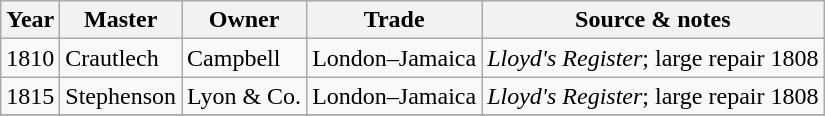<table class="sortable wikitable">
<tr>
<th>Year</th>
<th>Master</th>
<th>Owner</th>
<th>Trade</th>
<th>Source & notes</th>
</tr>
<tr>
<td>1810</td>
<td>Crautlech</td>
<td>Campbell</td>
<td>London–Jamaica</td>
<td><em>Lloyd's Register</em>; large repair 1808</td>
</tr>
<tr>
<td>1815</td>
<td>Stephenson</td>
<td>Lyon & Co.</td>
<td>London–Jamaica</td>
<td><em>Lloyd's Register</em>; large repair 1808</td>
</tr>
<tr>
</tr>
</table>
